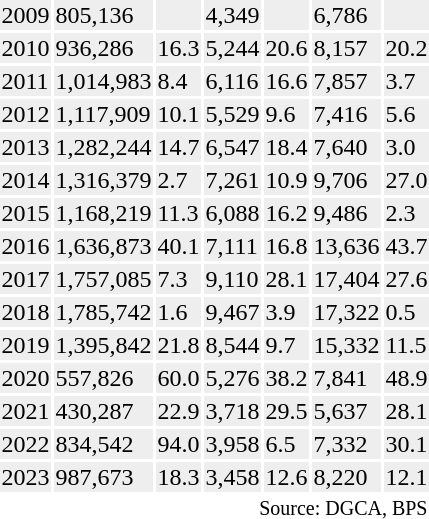<table class="toccolours sortable" style="padding:0.5em;">
<tr>
<th></th>
<th></th>
<th></th>
<th></th>
<th></th>
<th></th>
<th></th>
</tr>
<tr style="background:#eee;">
<td>2009</td>
<td>805,136</td>
<td></td>
<td>4,349</td>
<td></td>
<td>6,786</td>
<td></td>
</tr>
<tr style="background:#eee;">
<td>2010</td>
<td>936,286</td>
<td> 16.3</td>
<td>5,244</td>
<td> 20.6</td>
<td>8,157</td>
<td> 20.2</td>
</tr>
<tr style="background:#eee;">
<td>2011</td>
<td>1,014,983</td>
<td> 8.4</td>
<td>6,116</td>
<td> 16.6</td>
<td>7,857</td>
<td> 3.7</td>
</tr>
<tr style="background:#eee;">
<td>2012</td>
<td>1,117,909</td>
<td> 10.1</td>
<td>5,529</td>
<td> 9.6</td>
<td>7,416</td>
<td> 5.6</td>
</tr>
<tr style="background:#eee;">
<td>2013</td>
<td>1,282,244</td>
<td> 14.7</td>
<td>6,547</td>
<td> 18.4</td>
<td>7,640</td>
<td> 3.0</td>
</tr>
<tr style="background:#eee;">
<td>2014</td>
<td>1,316,379</td>
<td> 2.7</td>
<td>7,261</td>
<td> 10.9</td>
<td>9,706</td>
<td> 27.0</td>
</tr>
<tr style="background:#eee;">
<td>2015</td>
<td>1,168,219</td>
<td> 11.3</td>
<td>6,088</td>
<td> 16.2</td>
<td>9,486</td>
<td> 2.3</td>
</tr>
<tr style="background:#eee;">
<td>2016</td>
<td>1,636,873</td>
<td> 40.1</td>
<td>7,111</td>
<td> 16.8</td>
<td>13,636</td>
<td> 43.7</td>
</tr>
<tr style="background:#eee;">
<td>2017</td>
<td>1,757,085</td>
<td> 7.3</td>
<td>9,110</td>
<td> 28.1</td>
<td>17,404</td>
<td> 27.6</td>
</tr>
<tr style="background:#eee;">
<td>2018</td>
<td>1,785,742</td>
<td> 1.6</td>
<td>9,467</td>
<td> 3.9</td>
<td>17,322</td>
<td> 0.5</td>
</tr>
<tr style="background:#eee;">
<td>2019</td>
<td>1,395,842</td>
<td> 21.8</td>
<td>8,544</td>
<td> 9.7</td>
<td>15,332</td>
<td> 11.5</td>
</tr>
<tr style="background:#eee;">
<td>2020</td>
<td>557,826</td>
<td> 60.0</td>
<td>5,276</td>
<td> 38.2</td>
<td>7,841</td>
<td> 48.9</td>
</tr>
<tr style="background:#eee;">
<td>2021</td>
<td>430,287</td>
<td> 22.9</td>
<td>3,718</td>
<td> 29.5</td>
<td>5,637</td>
<td> 28.1</td>
</tr>
<tr style="background:#eee;">
<td>2022</td>
<td>834,542</td>
<td> 94.0</td>
<td>3,958</td>
<td> 6.5</td>
<td>7,332</td>
<td> 30.1</td>
</tr>
<tr style="background:#eee;">
<td>2023</td>
<td>987,673</td>
<td> 18.3</td>
<td>3,458</td>
<td> 12.6</td>
<td>8,220</td>
<td> 12.1</td>
</tr>
<tr>
<td colspan="7" style="text-align:right;"><sup>Source: DGCA, BPS</sup></td>
</tr>
</table>
